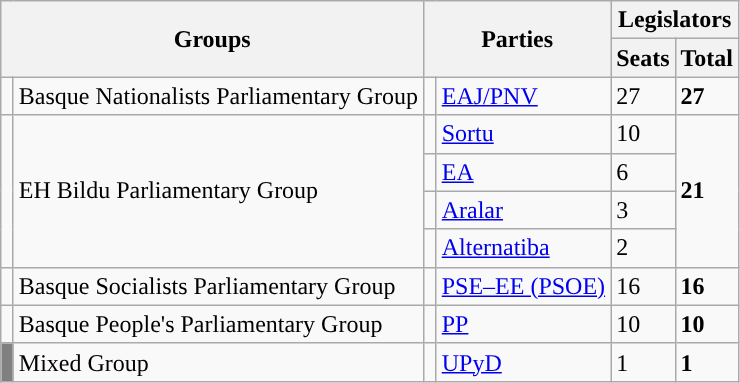<table class="wikitable" style="text-align:left;">
<tr>
<th rowspan="2" colspan="2">Groups</th>
<th rowspan="2" colspan="2">Parties</th>
<th colspan="2">Legislators</th>
</tr>
<tr>
<th>Seats</th>
<th>Total</th>
</tr>
<tr>
<td width="1" style="color:inherit;background:"></td>
<td>Basque Nationalists Parliamentary Group</td>
<td width="1" style="color:inherit;background:"></td>
<td><a href='#'>EAJ/PNV</a></td>
<td>27</td>
<td><strong>27</strong></td>
</tr>
<tr>
<td rowspan="4" style="color:inherit;background:"></td>
<td rowspan="4">EH Bildu Parliamentary Group</td>
<td style="color:inherit;background:"></td>
<td><a href='#'>Sortu</a></td>
<td>10</td>
<td rowspan="4"><strong>21</strong></td>
</tr>
<tr>
<td style="color:inherit;background:"></td>
<td><a href='#'>EA</a></td>
<td>6</td>
</tr>
<tr>
<td style="color:inherit;background:"></td>
<td><a href='#'>Aralar</a></td>
<td>3</td>
</tr>
<tr>
<td style="color:inherit;background:"></td>
<td><a href='#'>Alternatiba</a></td>
<td>2</td>
</tr>
<tr>
<td style="color:inherit;background:"></td>
<td>Basque Socialists Parliamentary Group</td>
<td style="color:inherit;background:"></td>
<td><a href='#'>PSE–EE (PSOE)</a></td>
<td>16</td>
<td><strong>16</strong></td>
</tr>
<tr>
<td style="color:inherit;background:"></td>
<td>Basque People's Parliamentary Group</td>
<td style="color:inherit;background:"></td>
<td><a href='#'>PP</a></td>
<td>10</td>
<td><strong>10</strong></td>
</tr>
<tr>
<td bgcolor="gray"></td>
<td>Mixed Group</td>
<td style="color:inherit;background:"></td>
<td><a href='#'>UPyD</a></td>
<td>1</td>
<td><strong>1</strong></td>
</tr>
</table>
